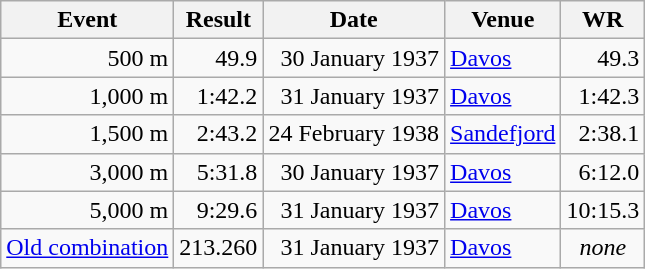<table class="wikitable">
<tr>
<th>Event</th>
<th>Result</th>
<th>Date</th>
<th>Venue</th>
<th>WR</th>
</tr>
<tr align="right">
<td>500 m</td>
<td>49.9</td>
<td>30 January 1937</td>
<td align="left"><a href='#'>Davos</a></td>
<td>49.3</td>
</tr>
<tr align="right">
<td>1,000 m</td>
<td>1:42.2</td>
<td>31 January 1937</td>
<td align="left"><a href='#'>Davos</a></td>
<td>1:42.3</td>
</tr>
<tr align="right">
<td>1,500 m</td>
<td>2:43.2</td>
<td>24 February 1938</td>
<td align="left"><a href='#'>Sandefjord</a></td>
<td>2:38.1</td>
</tr>
<tr align="right">
<td>3,000 m</td>
<td>5:31.8</td>
<td>30 January 1937</td>
<td align="left"><a href='#'>Davos</a></td>
<td>6:12.0</td>
</tr>
<tr align="right">
<td>5,000 m</td>
<td>9:29.6</td>
<td>31 January 1937</td>
<td align="left"><a href='#'>Davos</a></td>
<td>10:15.3</td>
</tr>
<tr align="right">
<td><a href='#'>Old combination</a></td>
<td>213.260</td>
<td>31 January 1937</td>
<td align="left"><a href='#'>Davos</a></td>
<td align="center"><em>none</em></td>
</tr>
</table>
